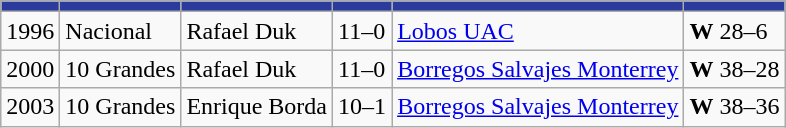<table class="wikitable">
<tr>
<th style=background:#2A3B9D></th>
<th style=background:#2A3B9D></th>
<th style=background:#2A3B9D></th>
<th style=background:#2A3B9D></th>
<th style=background:#2A3B9D></th>
<th style=background:#2A3B9D></th>
</tr>
<tr>
<td>1996</td>
<td>Nacional</td>
<td>Rafael Duk</td>
<td>11–0</td>
<td><a href='#'>Lobos UAC</a></td>
<td><strong>W</strong> 28–6</td>
</tr>
<tr>
<td>2000</td>
<td>10 Grandes</td>
<td>Rafael Duk</td>
<td>11–0</td>
<td><a href='#'>Borregos Salvajes Monterrey</a></td>
<td><strong>W</strong> 38–28</td>
</tr>
<tr>
<td>2003</td>
<td>10 Grandes</td>
<td>Enrique Borda</td>
<td>10–1</td>
<td><a href='#'>Borregos Salvajes Monterrey</a></td>
<td><strong>W</strong> 38–36</td>
</tr>
</table>
